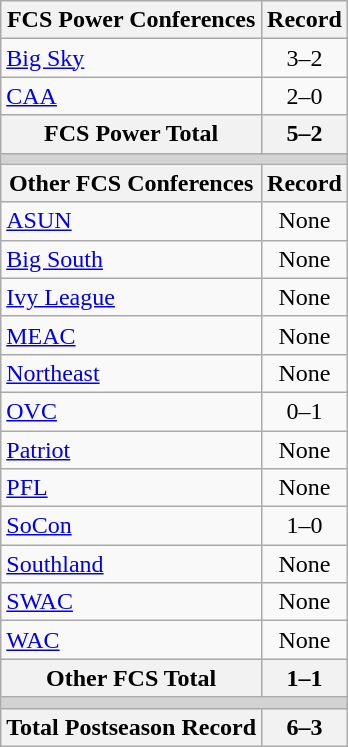<table class="wikitable">
<tr>
<th>FCS Power Conferences</th>
<th>Record</th>
</tr>
<tr>
<td><a href='#'>Big Sky</a></td>
<td align=center>3–2</td>
</tr>
<tr>
<td><a href='#'>CAA</a></td>
<td align=center>2–0</td>
</tr>
<tr>
<th>FCS Power Total</th>
<th>5–2</th>
</tr>
<tr>
<th colspan="2" style="background:lightgrey;"></th>
</tr>
<tr>
<th>Other FCS Conferences</th>
<th>Record</th>
</tr>
<tr>
<td><a href='#'>ASUN</a></td>
<td align=center>None</td>
</tr>
<tr>
<td><a href='#'>Big South</a></td>
<td align=center>None</td>
</tr>
<tr>
<td><a href='#'>Ivy League</a></td>
<td align=center>None</td>
</tr>
<tr>
<td><a href='#'>MEAC</a></td>
<td align=center>None</td>
</tr>
<tr>
<td><a href='#'>Northeast</a></td>
<td align=center>None</td>
</tr>
<tr>
<td><a href='#'>OVC</a></td>
<td align=center>0–1</td>
</tr>
<tr>
<td><a href='#'>Patriot</a></td>
<td align=center>None</td>
</tr>
<tr>
<td><a href='#'>PFL</a></td>
<td align=center>None</td>
</tr>
<tr>
<td><a href='#'>SoCon</a></td>
<td align=center>1–0</td>
</tr>
<tr>
<td><a href='#'>Southland</a></td>
<td align=center>None</td>
</tr>
<tr>
<td><a href='#'>SWAC</a></td>
<td align=center>None</td>
</tr>
<tr>
<td><a href='#'>WAC</a></td>
<td align=center>None</td>
</tr>
<tr>
<th>Other FCS Total</th>
<th>1–1</th>
</tr>
<tr>
<th colspan="2" style="background:lightgrey;"></th>
</tr>
<tr>
<th>Total Postseason Record</th>
<th>6–3</th>
</tr>
</table>
